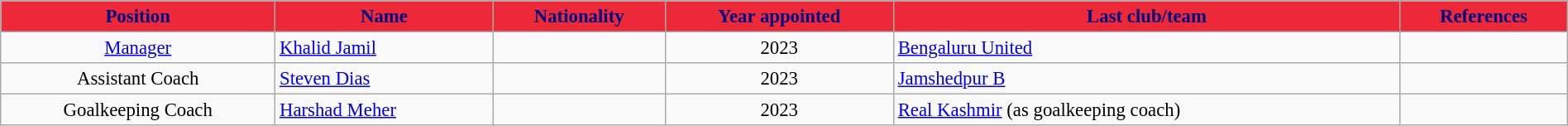<table class="wikitable sortable" style="text-align:center; font-size:95%; width:100%;">
<tr>
<th style="background-color:#ED2939; color:#000080;">Position</th>
<th style="background-color:#ED2939; color:#000080;">Name</th>
<th style="background-color:#ED2939; color:#000080;">Nationality</th>
<th style="background-color:#ED2939; color:#000080;">Year appointed</th>
<th style="background-color:#ED2939; color:#000080;">Last club/team</th>
<th style="background-color:#ED2939; color:#000080;" class="unsortable">References</th>
</tr>
<tr>
<td><a href='#'>Manager</a></td>
<td style="text-align:left;"><a href='#'>Khalid Jamil</a></td>
<td style="text-align:left;"></td>
<td>2023</td>
<td style="text-align:left;"> <a href='#'>Bengaluru United</a></td>
<td></td>
</tr>
<tr>
<td>Assistant Coach</td>
<td style="text-align:left;"><a href='#'>Steven Dias</a></td>
<td style="text-align:left;"></td>
<td>2023</td>
<td style="text-align:left;"> <a href='#'>Jamshedpur B</a></td>
<td></td>
</tr>
<tr>
<td>Goalkeeping Coach</td>
<td style="text-align:left;"><a href='#'>Harshad Meher</a></td>
<td style="text-align:left;"></td>
<td>2023</td>
<td style="text-align:left;"> <a href='#'>Real Kashmir</a> (as goalkeeping coach)</td>
<td></td>
</tr>
</table>
